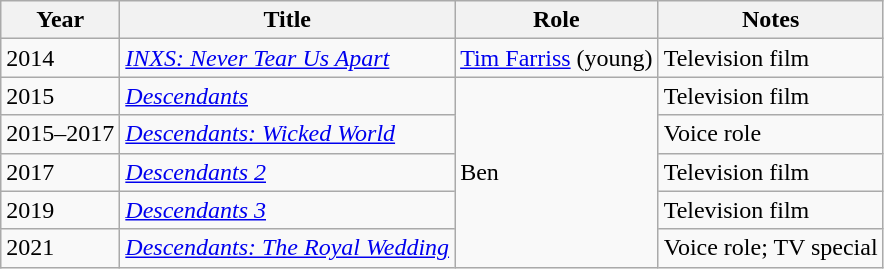<table class="wikitable">
<tr>
<th>Year</th>
<th>Title</th>
<th>Role</th>
<th>Notes</th>
</tr>
<tr>
<td>2014</td>
<td><em><a href='#'>INXS: Never Tear Us Apart</a></em></td>
<td><a href='#'>Tim Farriss</a> (young)</td>
<td>Television film</td>
</tr>
<tr>
<td>2015</td>
<td><em><a href='#'>Descendants</a></em></td>
<td rowspan="5">Ben</td>
<td>Television film</td>
</tr>
<tr>
<td>2015–2017</td>
<td><em><a href='#'>Descendants: Wicked World</a></em></td>
<td>Voice role</td>
</tr>
<tr>
<td>2017</td>
<td><em><a href='#'>Descendants 2</a></em></td>
<td>Television film</td>
</tr>
<tr>
<td>2019</td>
<td><em><a href='#'>Descendants 3</a></em></td>
<td>Television film</td>
</tr>
<tr>
<td>2021</td>
<td><em><a href='#'>Descendants: The Royal Wedding</a></em></td>
<td>Voice role; TV special</td>
</tr>
</table>
